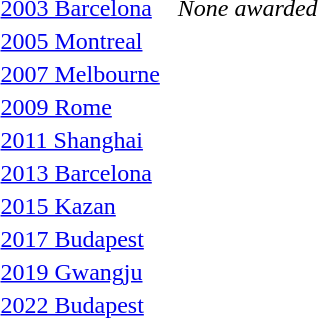<table>
<tr>
<td rowspan=2><a href='#'>2003 Barcelona</a></td>
<td rowspan=2></td>
<td></td>
<td rowspan=2><em>None awarded</em></td>
</tr>
<tr>
<td></td>
</tr>
<tr>
<td><a href='#'>2005 Montreal</a></td>
<td></td>
<td></td>
<td></td>
</tr>
<tr>
<td><a href='#'>2007 Melbourne</a></td>
<td></td>
<td></td>
<td></td>
</tr>
<tr>
<td><a href='#'>2009 Rome</a><br></td>
<td></td>
<td></td>
<td></td>
</tr>
<tr>
<td><a href='#'>2011 Shanghai</a><br></td>
<td></td>
<td></td>
<td></td>
</tr>
<tr>
<td><a href='#'>2013 Barcelona</a><br></td>
<td></td>
<td></td>
<td></td>
</tr>
<tr>
<td><a href='#'>2015 Kazan</a><br></td>
<td></td>
<td></td>
<td></td>
</tr>
<tr>
<td><a href='#'>2017 Budapest</a><br></td>
<td></td>
<td></td>
<td></td>
</tr>
<tr>
<td><a href='#'>2019 Gwangju</a><br></td>
<td></td>
<td></td>
<td></td>
</tr>
<tr>
<td><a href='#'>2022 Budapest</a><br></td>
<td></td>
<td></td>
<td></td>
</tr>
</table>
